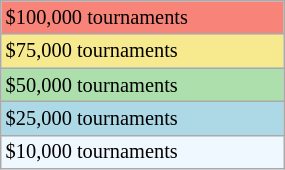<table class="wikitable" style="font-size:85%;" width=15%>
<tr bgcolor="#F88379">
<td>$100,000 tournaments</td>
</tr>
<tr bgcolor="#F7E98E">
<td>$75,000 tournaments</td>
</tr>
<tr bgcolor="#ADDFAD">
<td>$50,000 tournaments</td>
</tr>
<tr bgcolor="lightblue">
<td>$25,000 tournaments</td>
</tr>
<tr bgcolor="#f0f8ff">
<td>$10,000 tournaments</td>
</tr>
</table>
